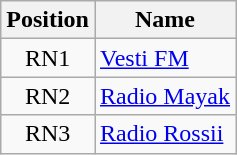<table class = "wikitable plainrowheaders">
<tr>
<th>Position</th>
<th>Name</th>
</tr>
<tr>
<td align="center">RN1</td>
<td><a href='#'>Vesti FM</a></td>
</tr>
<tr>
<td align="center">RN2</td>
<td><a href='#'>Radio Mayak</a></td>
</tr>
<tr>
<td align="center">RN3</td>
<td><a href='#'>Radio Rossii</a></td>
</tr>
</table>
